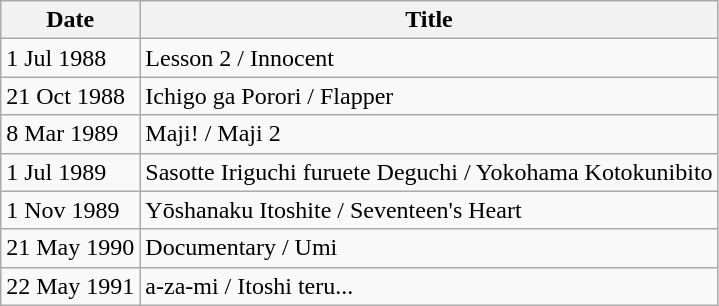<table class="wikitable">
<tr>
<th>Date</th>
<th>Title</th>
</tr>
<tr>
<td>1 Jul 1988</td>
<td>Lesson 2 / Innocent</td>
</tr>
<tr>
<td>21 Oct 1988</td>
<td>Ichigo ga Porori / Flapper</td>
</tr>
<tr>
<td>8 Mar 1989</td>
<td>Maji! / Maji 2</td>
</tr>
<tr>
<td>1 Jul 1989</td>
<td>Sasotte Iriguchi furuete Deguchi / Yokohama Kotokunibito</td>
</tr>
<tr>
<td>1 Nov 1989</td>
<td>Yōshanaku Itoshite / Seventeen's Heart</td>
</tr>
<tr>
<td>21 May 1990</td>
<td>Documentary / Umi</td>
</tr>
<tr>
<td>22 May 1991</td>
<td>a-za-mi / Itoshi teru...</td>
</tr>
</table>
